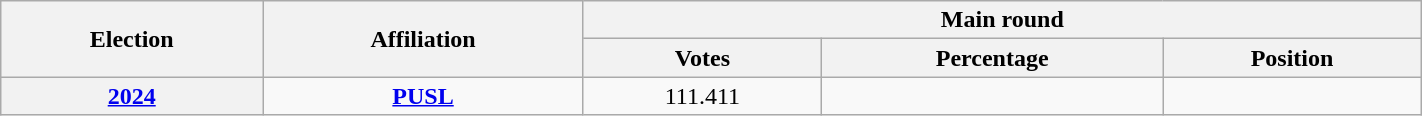<table class=wikitable width=75%>
<tr>
<th rowspan=2>Election</th>
<th rowspan=2>Affiliation</th>
<th colspan=3>Main round</th>
</tr>
<tr>
<th>Votes</th>
<th>Percentage</th>
<th>Position</th>
</tr>
<tr align=center>
<th><a href='#'>2024</a></th>
<td><strong><a href='#'>PUSL</a></strong></td>
<td>111.411</td>
<td></td>
<td></td>
</tr>
</table>
